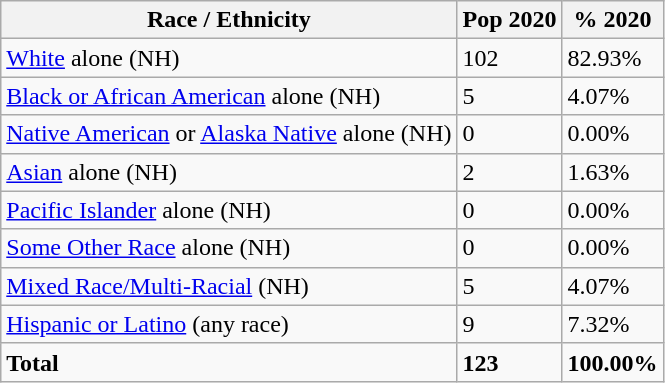<table class="wikitable">
<tr>
<th>Race / Ethnicity</th>
<th>Pop 2020</th>
<th>% 2020</th>
</tr>
<tr>
<td><a href='#'>White</a> alone (NH)</td>
<td>102</td>
<td>82.93%</td>
</tr>
<tr>
<td><a href='#'>Black or African American</a> alone (NH)</td>
<td>5</td>
<td>4.07%</td>
</tr>
<tr>
<td><a href='#'>Native American</a> or <a href='#'>Alaska Native</a> alone (NH)</td>
<td>0</td>
<td>0.00%</td>
</tr>
<tr>
<td><a href='#'>Asian</a> alone (NH)</td>
<td>2</td>
<td>1.63%</td>
</tr>
<tr>
<td><a href='#'>Pacific Islander</a> alone (NH)</td>
<td>0</td>
<td>0.00%</td>
</tr>
<tr>
<td><a href='#'>Some Other Race</a> alone (NH)</td>
<td>0</td>
<td>0.00%</td>
</tr>
<tr>
<td><a href='#'>Mixed Race/Multi-Racial</a> (NH)</td>
<td>5</td>
<td>4.07%</td>
</tr>
<tr>
<td><a href='#'>Hispanic or Latino</a> (any race)</td>
<td>9</td>
<td>7.32%</td>
</tr>
<tr>
<td><strong>Total</strong></td>
<td><strong>123</strong></td>
<td><strong>100.00%</strong></td>
</tr>
</table>
